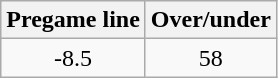<table class="wikitable" style="margin-left: auto; margin-right: auto; border: none; display: inline-table;">
<tr align="center">
<th style=>Pregame line</th>
<th style=>Over/under</th>
</tr>
<tr align="center">
<td>-8.5</td>
<td>58</td>
</tr>
</table>
